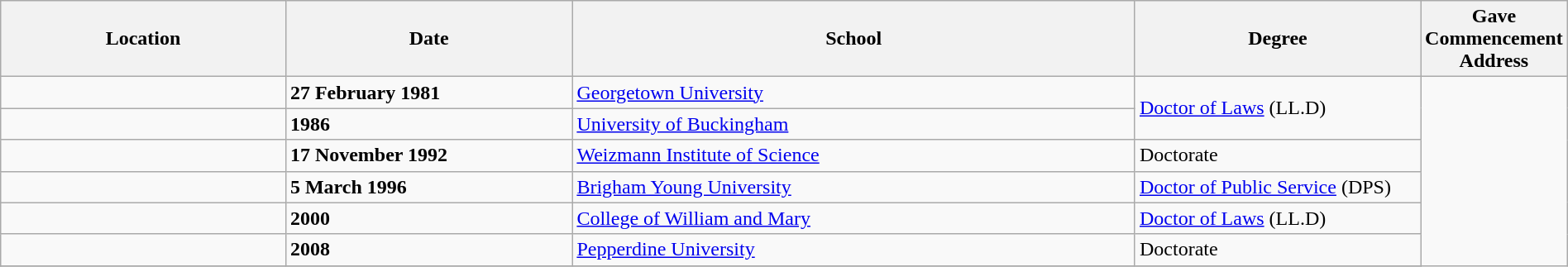<table class="wikitable" style="width:100%;">
<tr>
<th style="width:20%;">Location</th>
<th style="width:20%;">Date</th>
<th style="width:40%;">School</th>
<th style="width:20%;">Degree</th>
<th style="width:20%;">Gave Commencement Address</th>
</tr>
<tr>
<td></td>
<td><strong>27 February 1981</strong></td>
<td><a href='#'>Georgetown University</a></td>
<td rowspan="2"><a href='#'>Doctor of Laws</a> (LL.D)</td>
</tr>
<tr>
<td></td>
<td><strong>1986</strong></td>
<td><a href='#'>University of Buckingham</a></td>
</tr>
<tr>
<td></td>
<td><strong>17 November 1992</strong></td>
<td><a href='#'>Weizmann Institute of Science</a></td>
<td>Doctorate</td>
</tr>
<tr>
<td></td>
<td><strong>5 March 1996</strong></td>
<td><a href='#'>Brigham Young University</a></td>
<td><a href='#'>Doctor of Public Service</a> (DPS)</td>
</tr>
<tr>
<td></td>
<td><strong>2000</strong></td>
<td><a href='#'>College of William and Mary</a></td>
<td><a href='#'>Doctor of Laws</a> (LL.D)</td>
</tr>
<tr>
<td></td>
<td><strong>2008</strong></td>
<td><a href='#'>Pepperdine University</a></td>
<td>Doctorate</td>
</tr>
<tr 25/11/1991 - DPhil University of Kuwait>
</tr>
</table>
